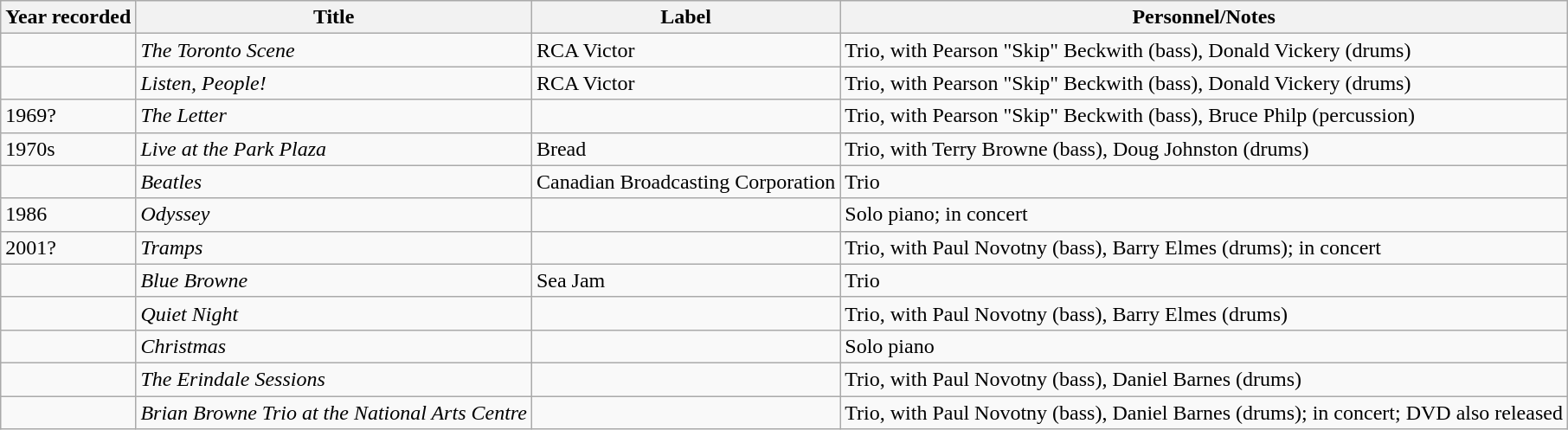<table class="wikitable sortable">
<tr>
<th>Year recorded</th>
<th>Title</th>
<th>Label</th>
<th>Personnel/Notes</th>
</tr>
<tr>
<td></td>
<td><em>The Toronto Scene</em></td>
<td>RCA Victor</td>
<td>Trio, with Pearson "Skip" Beckwith (bass), Donald Vickery (drums)</td>
</tr>
<tr>
<td></td>
<td><em>Listen, People!</em></td>
<td>RCA Victor</td>
<td>Trio, with Pearson "Skip" Beckwith (bass), Donald Vickery (drums)</td>
</tr>
<tr>
<td>1969?</td>
<td><em>The Letter</em></td>
<td></td>
<td>Trio, with Pearson "Skip" Beckwith (bass), Bruce Philp (percussion)</td>
</tr>
<tr>
<td>1970s</td>
<td><em>Live at the Park Plaza</em></td>
<td>Bread</td>
<td>Trio, with Terry Browne (bass), Doug Johnston (drums)</td>
</tr>
<tr>
<td></td>
<td><em>Beatles</em></td>
<td>Canadian Broadcasting Corporation</td>
<td>Trio</td>
</tr>
<tr>
<td>1986</td>
<td><em>Odyssey</em></td>
<td></td>
<td>Solo piano; in concert</td>
</tr>
<tr>
<td>2001?</td>
<td><em>Tramps</em></td>
<td></td>
<td>Trio, with Paul Novotny (bass), Barry Elmes (drums); in concert</td>
</tr>
<tr>
<td></td>
<td><em>Blue Browne</em></td>
<td>Sea Jam</td>
<td>Trio</td>
</tr>
<tr>
<td></td>
<td><em>Quiet Night</em></td>
<td></td>
<td>Trio, with Paul Novotny (bass), Barry Elmes (drums)</td>
</tr>
<tr>
<td></td>
<td><em>Christmas</em></td>
<td></td>
<td>Solo piano</td>
</tr>
<tr>
<td></td>
<td><em>The Erindale Sessions</em></td>
<td></td>
<td>Trio, with Paul Novotny (bass), Daniel Barnes (drums)</td>
</tr>
<tr>
<td></td>
<td><em>Brian Browne Trio at the National Arts Centre</em></td>
<td></td>
<td>Trio, with Paul Novotny (bass), Daniel Barnes (drums); in concert; DVD also released</td>
</tr>
</table>
